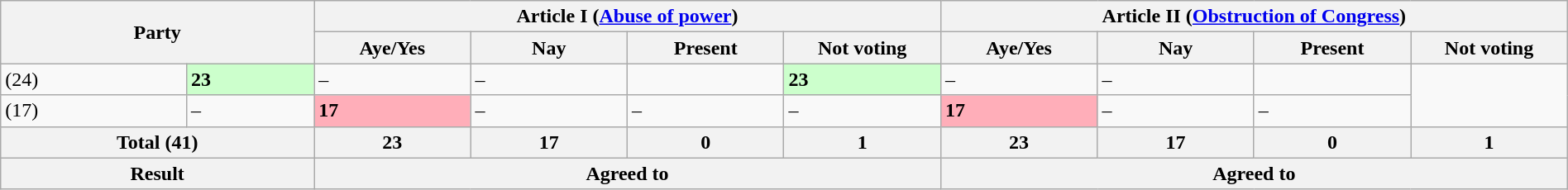<table class="wikitable" style="width:100%">
<tr>
<th style="width:20%;" colspan="2" rowspan="2">Party</th>
<th colspan="4">Article I (<a href='#'>Abuse of power</a>)</th>
<th colspan="4">Article II (<a href='#'>Obstruction of Congress</a>)</th>
</tr>
<tr>
<th style="width:10%;">Aye/Yes</th>
<th style="width:10%;">Nay</th>
<th style="width:10%;">Present</th>
<th style="width:10%;">Not voting</th>
<th style="width:10%;">Aye/Yes</th>
<th style="width:10%;">Nay</th>
<th style="width:10%;">Present</th>
<th style="width:10%;">Not voting</th>
</tr>
<tr>
<td> (24)</td>
<td style="background-color:#CCFFCC;"><strong>23</strong></td>
<td>–</td>
<td>–</td>
<td></td>
<td style="background-color:#CCFFCC;"><strong>23</strong></td>
<td>–</td>
<td>–</td>
<td></td>
</tr>
<tr>
<td> (17)</td>
<td>–</td>
<td style="background-color:#FFAEB9;"><strong>17</strong></td>
<td>–</td>
<td>–</td>
<td>–</td>
<td style="background-color:#FFAEB9;"><strong>17</strong></td>
<td>–</td>
<td>–</td>
</tr>
<tr>
<th colspan="2">Total (41)</th>
<th>23</th>
<th>17</th>
<th>0</th>
<th>1</th>
<th>23</th>
<th>17</th>
<th>0</th>
<th>1</th>
</tr>
<tr>
<th colspan="2">Result</th>
<th colspan="4">Agreed to</th>
<th colspan="4">Agreed to</th>
</tr>
</table>
